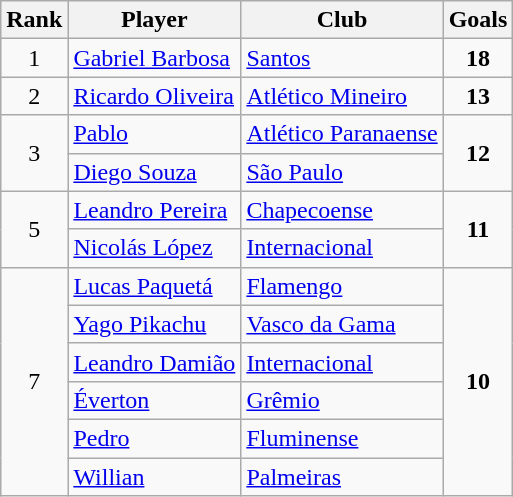<table class="wikitable" style="text-align:center">
<tr>
<th>Rank</th>
<th>Player</th>
<th>Club</th>
<th>Goals</th>
</tr>
<tr>
<td>1</td>
<td align="left"> <a href='#'>Gabriel Barbosa</a></td>
<td align="left"><a href='#'>Santos</a></td>
<td><strong>18</strong></td>
</tr>
<tr>
<td>2</td>
<td align="left"> <a href='#'>Ricardo Oliveira</a></td>
<td align="left"><a href='#'>Atlético Mineiro</a></td>
<td><strong>13</strong></td>
</tr>
<tr>
<td rowspan="2">3</td>
<td align="left"> <a href='#'>Pablo</a></td>
<td align="left"><a href='#'>Atlético Paranaense</a></td>
<td rowspan="2"><strong>12</strong></td>
</tr>
<tr>
<td align="left"> <a href='#'>Diego Souza</a></td>
<td align="left"><a href='#'>São Paulo</a></td>
</tr>
<tr>
<td rowspan="2">5</td>
<td align="left"> <a href='#'>Leandro Pereira</a></td>
<td align="left"><a href='#'>Chapecoense</a></td>
<td rowspan="2"><strong>11</strong></td>
</tr>
<tr>
<td align="left"> <a href='#'>Nicolás López</a></td>
<td align="left"><a href='#'>Internacional</a></td>
</tr>
<tr>
<td rowspan="6">7</td>
<td align="left"> <a href='#'>Lucas Paquetá</a></td>
<td align="left"><a href='#'>Flamengo</a></td>
<td rowspan="6"><strong>10</strong></td>
</tr>
<tr>
<td align="left"> <a href='#'>Yago Pikachu</a></td>
<td align="left"><a href='#'>Vasco da Gama</a></td>
</tr>
<tr>
<td align="left"> <a href='#'>Leandro Damião</a></td>
<td align="left"><a href='#'>Internacional</a></td>
</tr>
<tr>
<td align="left"> <a href='#'>Éverton</a></td>
<td align="left"><a href='#'>Grêmio</a></td>
</tr>
<tr>
<td align="left"> <a href='#'>Pedro</a></td>
<td align="left"><a href='#'>Fluminense</a></td>
</tr>
<tr>
<td align="left"> <a href='#'>Willian</a></td>
<td align="left"><a href='#'>Palmeiras</a></td>
</tr>
</table>
